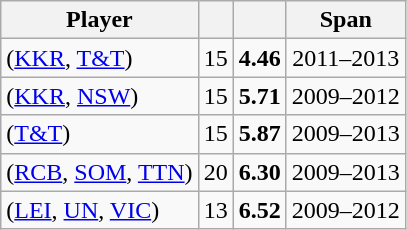<table class="wikitable sortable" style="text-align:center">
<tr>
<th>Player</th>
<th></th>
<th></th>
<th>Span</th>
</tr>
<tr>
<td style="text-align:left"> <span>(<a href='#'>KKR</a>, <a href='#'>T&T</a>)</span></td>
<td>15</td>
<td><strong>4.46</strong></td>
<td>2011–2013</td>
</tr>
<tr>
<td style="text-align:left"> <span>(<a href='#'>KKR</a>, <a href='#'>NSW</a>)</span></td>
<td>15</td>
<td><strong>5.71</strong></td>
<td>2009–2012</td>
</tr>
<tr>
<td style="text-align:left"> <span>(<a href='#'>T&T</a>)</span></td>
<td>15</td>
<td><strong>5.87</strong></td>
<td>2009–2013</td>
</tr>
<tr>
<td style="text-align:left"> <span>(<a href='#'>RCB</a>, <a href='#'>SOM</a>, <a href='#'>TTN</a>)</span></td>
<td>20</td>
<td><strong>6.30</strong></td>
<td>2009–2013</td>
</tr>
<tr>
<td style="text-align:left"> <span>(<a href='#'>LEI</a>, <a href='#'>UN</a>, <a href='#'>VIC</a>)</span></td>
<td>13</td>
<td><strong>6.52</strong></td>
<td>2009–2012</td>
</tr>
</table>
